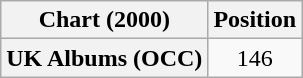<table class="wikitable plainrowheaders" style="text-align:center;">
<tr>
<th scope="column">Chart (2000)</th>
<th scope="column">Position</th>
</tr>
<tr>
<th scope="row">UK Albums (OCC)</th>
<td>146</td>
</tr>
</table>
